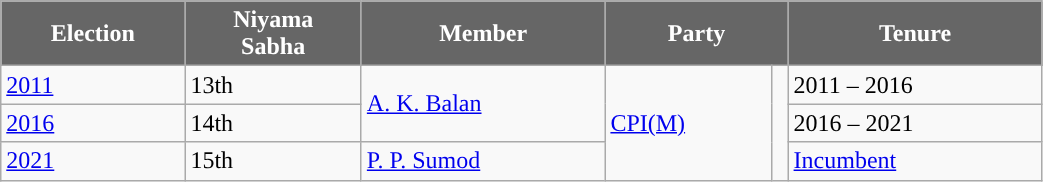<table class="wikitable sortable" width="55%" style="font-size: x-big">
<tr>
<th style="background-color:#666666; color:white">Election</th>
<th style="background-color:#666666; color:white">Niyama<br>Sabha</th>
<th style="background-color:#666666; color:white">Member</th>
<th style="background-color:#666666; color:white" colspan="2">Party</th>
<th style="background-color:#666666; color:white">Tenure</th>
</tr>
<tr>
<td><a href='#'>2011</a></td>
<td>13th</td>
<td rowspan="2"><a href='#'>A. K. Balan</a></td>
<td rowspan="3"><a href='#'>CPI(M)</a></td>
<td rowspan="3" width="4px" style="background-color: "></td>
<td>2011 – 2016</td>
</tr>
<tr>
<td><a href='#'>2016</a></td>
<td>14th</td>
<td>2016 – 2021</td>
</tr>
<tr>
<td><a href='#'>2021</a></td>
<td>15th</td>
<td><a href='#'>P. P. Sumod</a></td>
<td><a href='#'>Incumbent</a></td>
</tr>
</table>
